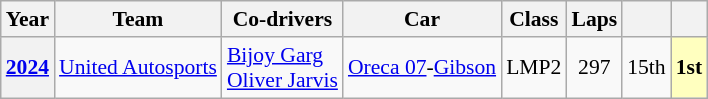<table class="wikitable" style="text-align:center; font-size:90%">
<tr>
<th>Year</th>
<th>Team</th>
<th>Co-drivers</th>
<th>Car</th>
<th>Class</th>
<th>Laps</th>
<th></th>
<th></th>
</tr>
<tr>
<th><a href='#'>2024</a></th>
<td align="left"nowrap> <a href='#'>United Autosports</a></td>
<td align="left"nowrap> <a href='#'>Bijoy Garg</a><br> <a href='#'>Oliver Jarvis</a></td>
<td align="left"nowrap><a href='#'>Oreca 07</a>-<a href='#'>Gibson</a></td>
<td>LMP2</td>
<td>297</td>
<td>15th</td>
<td style="background:#FFFFBF;"><strong>1st</strong></td>
</tr>
</table>
